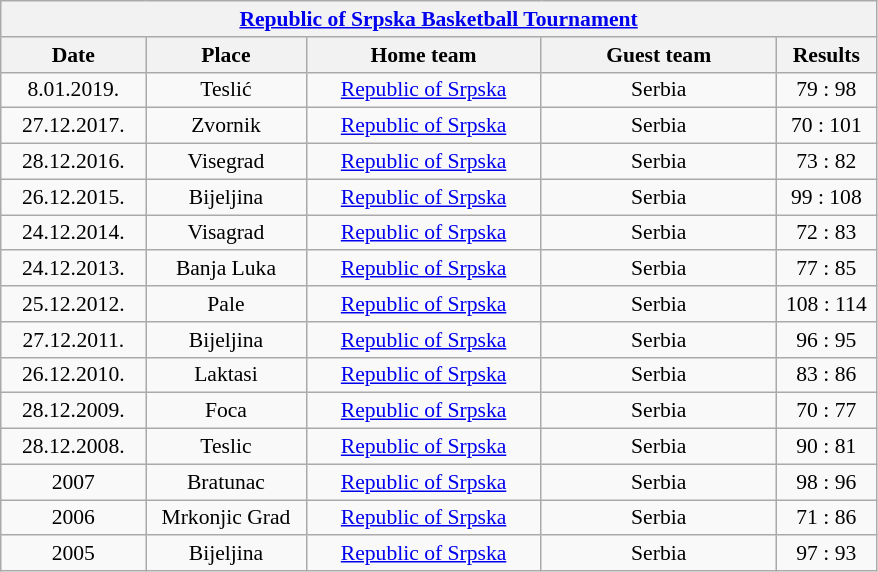<table class="wikitable" style="text-align: center;font-size:90%;">
<tr>
<th colspan=5><a href='#'>Republic of Srpska Basketball Tournament</a></th>
</tr>
<tr>
<th width=90>Date</th>
<th width=100>Place</th>
<th width=150>Home team</th>
<th width=150>Guest team</th>
<th width=60>Results</th>
</tr>
<tr>
<td>8.01.2019.</td>
<td>Teslić</td>
<td> <a href='#'>Republic of Srpska</a></td>
<td> Serbia</td>
<td>79 : 98</td>
</tr>
<tr>
<td>27.12.2017.</td>
<td>Zvornik</td>
<td> <a href='#'>Republic of Srpska</a></td>
<td> Serbia</td>
<td>70 : 101</td>
</tr>
<tr>
<td>28.12.2016.</td>
<td>Visegrad</td>
<td> <a href='#'>Republic of Srpska</a></td>
<td> Serbia</td>
<td>73 : 82</td>
</tr>
<tr>
<td>26.12.2015.</td>
<td>Bijeljina</td>
<td> <a href='#'>Republic of Srpska</a></td>
<td> Serbia</td>
<td>99 : 108</td>
</tr>
<tr>
<td>24.12.2014.</td>
<td>Visagrad</td>
<td> <a href='#'>Republic of Srpska</a></td>
<td> Serbia</td>
<td>72 : 83</td>
</tr>
<tr>
<td>24.12.2013.</td>
<td>Banja Luka</td>
<td> <a href='#'>Republic of Srpska</a></td>
<td> Serbia</td>
<td>77 : 85</td>
</tr>
<tr>
<td>25.12.2012.</td>
<td>Pale</td>
<td> <a href='#'>Republic of Srpska</a></td>
<td> Serbia</td>
<td>108 : 114</td>
</tr>
<tr>
<td>27.12.2011.</td>
<td>Bijeljina</td>
<td> <a href='#'>Republic of Srpska</a></td>
<td> Serbia</td>
<td>96 : 95</td>
</tr>
<tr>
<td>26.12.2010.</td>
<td>Laktasi</td>
<td> <a href='#'>Republic of Srpska</a></td>
<td> Serbia</td>
<td>83 : 86</td>
</tr>
<tr>
<td>28.12.2009.</td>
<td>Foca</td>
<td> <a href='#'>Republic of Srpska</a></td>
<td> Serbia</td>
<td>70 : 77</td>
</tr>
<tr>
<td>28.12.2008.</td>
<td>Teslic</td>
<td> <a href='#'>Republic of Srpska</a></td>
<td> Serbia</td>
<td>90 : 81</td>
</tr>
<tr>
<td>2007</td>
<td>Bratunac</td>
<td> <a href='#'>Republic of Srpska</a></td>
<td> Serbia</td>
<td>98 : 96</td>
</tr>
<tr>
<td>2006</td>
<td>Mrkonjic Grad</td>
<td> <a href='#'>Republic of Srpska</a></td>
<td> Serbia</td>
<td>71 : 86</td>
</tr>
<tr>
<td>2005</td>
<td>Bijeljina</td>
<td> <a href='#'>Republic of Srpska</a></td>
<td> Serbia</td>
<td>97 : 93</td>
</tr>
</table>
